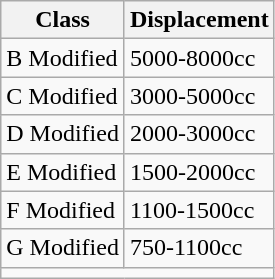<table class=wikitable>
<tr>
<th>Class</th>
<th>Displacement</th>
</tr>
<tr>
<td>B Modified</td>
<td>5000-8000cc</td>
</tr>
<tr>
<td>C Modified</td>
<td>3000-5000cc</td>
</tr>
<tr>
<td>D Modified</td>
<td>2000-3000cc</td>
</tr>
<tr>
<td>E Modified</td>
<td>1500-2000cc</td>
</tr>
<tr>
<td>F Modified</td>
<td>1100-1500cc</td>
</tr>
<tr>
<td>G Modified</td>
<td>750-1100cc</td>
</tr>
<tr>
<td colspan=2 align=center></td>
</tr>
</table>
